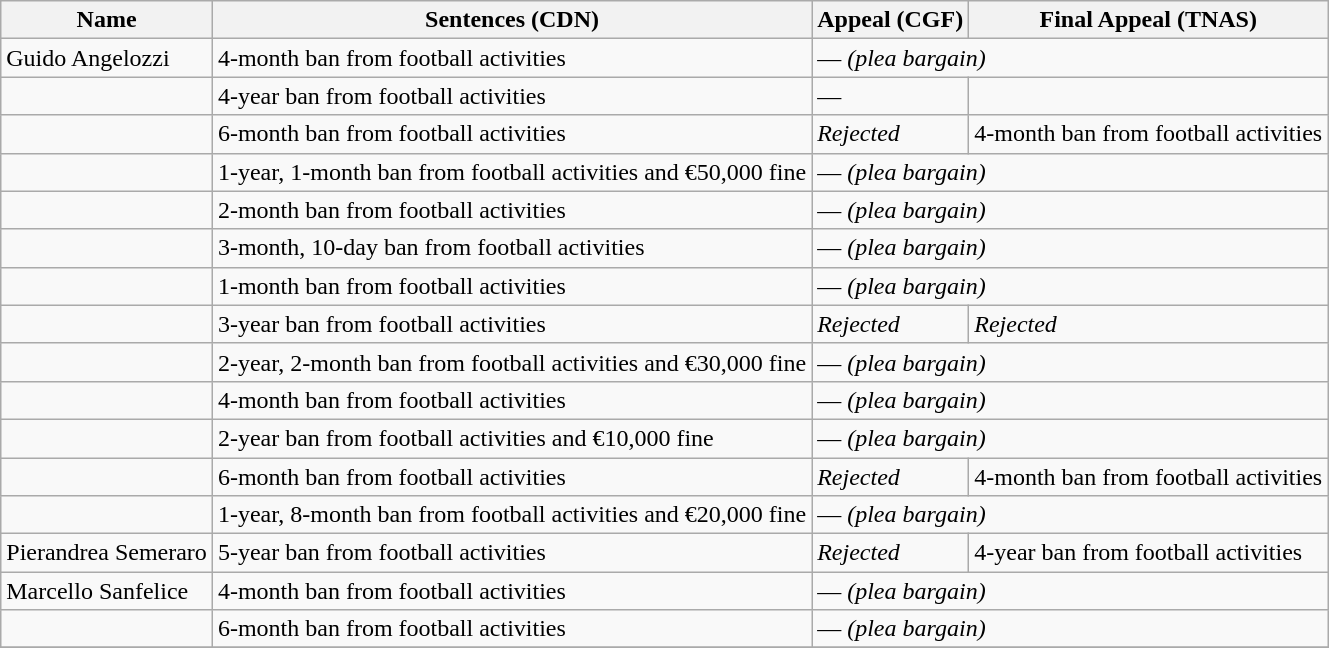<table class="wikitable sortable">
<tr>
<th>Name</th>
<th>Sentences (CDN)</th>
<th>Appeal (CGF)</th>
<th>Final Appeal (TNAS)</th>
</tr>
<tr>
<td>Guido Angelozzi</td>
<td> 4-month ban from football activities</td>
<td colspan=2>— <em>(plea bargain)</em></td>
</tr>
<tr>
<td></td>
<td> 4-year ban from football activities</td>
<td>—</td>
<td></td>
</tr>
<tr>
<td></td>
<td> 6-month ban from football activities</td>
<td><em>Rejected</em></td>
<td> 4-month ban from football activities</td>
</tr>
<tr>
<td></td>
<td> 1-year, 1-month ban from football activities and €50,000 fine</td>
<td colspan=2>— <em>(plea bargain)</em></td>
</tr>
<tr>
<td></td>
<td> 2-month ban from football activities</td>
<td colspan=2>— <em>(plea bargain)</em></td>
</tr>
<tr>
<td></td>
<td> 3-month, 10-day ban from football activities</td>
<td colspan=2>— <em>(plea bargain)</em></td>
</tr>
<tr>
<td></td>
<td> 1-month ban from football activities</td>
<td colspan=2>— <em>(plea bargain)</em></td>
</tr>
<tr>
<td></td>
<td> 3-year ban from football activities</td>
<td> <em>Rejected</em></td>
<td> <em>Rejected</em></td>
</tr>
<tr>
<td></td>
<td> 2-year, 2-month ban from football activities and €30,000 fine</td>
<td colspan=2>— <em>(plea bargain)</em></td>
</tr>
<tr>
<td></td>
<td> 4-month ban from football activities</td>
<td colspan=2>— <em>(plea bargain)</em></td>
</tr>
<tr>
<td></td>
<td> 2-year ban from football activities and €10,000 fine</td>
<td colspan=2>— <em>(plea bargain)</em></td>
</tr>
<tr>
<td></td>
<td> 6-month ban from football activities</td>
<td><em>Rejected</em></td>
<td> 4-month ban from football activities</td>
</tr>
<tr>
<td></td>
<td> 1-year, 8-month ban from football activities and €20,000 fine</td>
<td colspan=2>— <em>(plea bargain)</em></td>
</tr>
<tr>
<td>Pierandrea Semeraro</td>
<td> 5-year ban from football activities</td>
<td><em>Rejected</em></td>
<td> 4-year ban from football activities</td>
</tr>
<tr>
<td>Marcello Sanfelice</td>
<td> 4-month ban from football activities</td>
<td colspan=2>— <em>(plea bargain)</em></td>
</tr>
<tr>
<td></td>
<td> 6-month ban from football activities</td>
<td colspan=2>— <em>(plea bargain)</em></td>
</tr>
<tr>
</tr>
</table>
